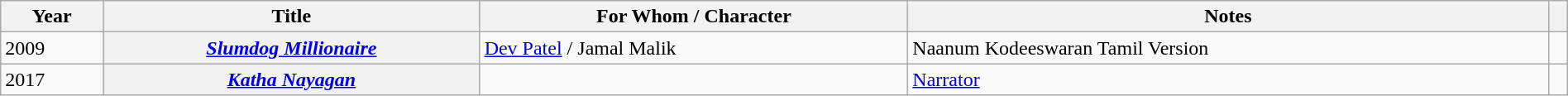<table class="wikitable sortable plainrowheaders" style="width:100%;">
<tr>
<th scope="col">Year</th>
<th scope="col">Title</th>
<th scope="col">For Whom / Character</th>
<th scope="col" class="unsortable">Notes</th>
<th scope="col" class="unsortable"></th>
</tr>
<tr>
<td>2009</td>
<th scope="row"><em><a href='#'>Slumdog Millionaire</a></em></th>
<td><a href='#'>Dev Patel</a> / Jamal Malik</td>
<td>Naanum Kodeeswaran Tamil Version</td>
<td style="text-align:center;"></td>
</tr>
<tr>
<td>2017</td>
<th scope="row"><em><a href='#'>Katha Nayagan</a></em></th>
<td></td>
<td><a href='#'>Narrator</a></td>
<td style="text-align:center;"></td>
</tr>
</table>
